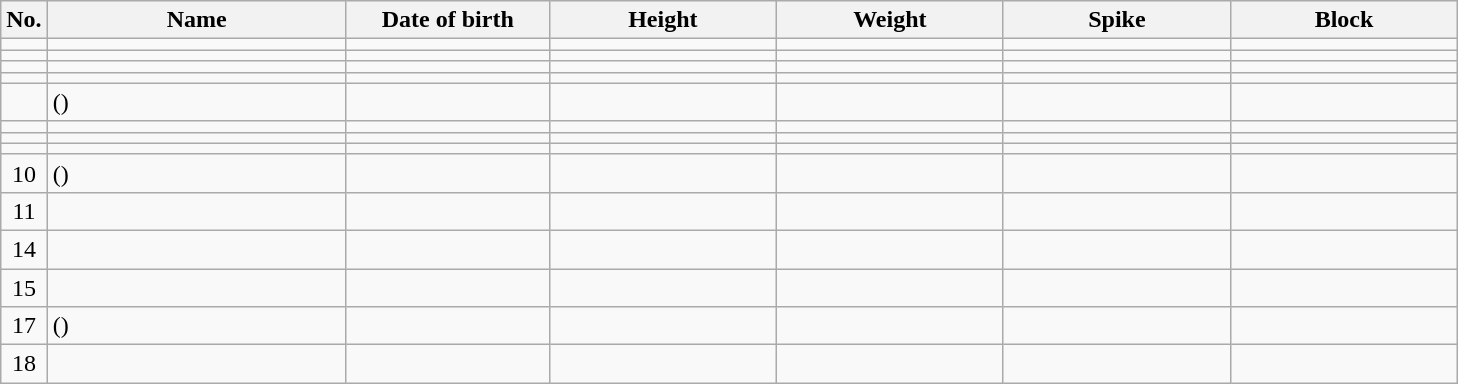<table class="wikitable sortable" style="font-size:100%; text-align:center;">
<tr>
<th>No.</th>
<th style="width:12em">Name</th>
<th style="width:8em">Date of birth</th>
<th style="width:9em">Height</th>
<th style="width:9em">Weight</th>
<th style="width:9em">Spike</th>
<th style="width:9em">Block</th>
</tr>
<tr>
<td></td>
<td align=left> </td>
<td align=right></td>
<td></td>
<td></td>
<td></td>
<td></td>
</tr>
<tr>
<td></td>
<td align=left> </td>
<td align=right></td>
<td></td>
<td></td>
<td></td>
<td></td>
</tr>
<tr>
<td></td>
<td align=left> </td>
<td align=right></td>
<td></td>
<td></td>
<td></td>
<td></td>
</tr>
<tr>
<td></td>
<td align=left> </td>
<td align=right></td>
<td></td>
<td></td>
<td></td>
<td></td>
</tr>
<tr>
<td></td>
<td align=left>  ()</td>
<td align=right></td>
<td></td>
<td></td>
<td></td>
<td></td>
</tr>
<tr>
<td></td>
<td align=left> </td>
<td align=right></td>
<td></td>
<td></td>
<td></td>
<td></td>
</tr>
<tr>
<td></td>
<td align=left> </td>
<td align=right></td>
<td></td>
<td></td>
<td></td>
<td></td>
</tr>
<tr>
<td></td>
<td align=left> </td>
<td align=right></td>
<td></td>
<td></td>
<td></td>
<td></td>
</tr>
<tr>
<td>10</td>
<td align=left>  ()</td>
<td align=right></td>
<td></td>
<td></td>
<td></td>
<td></td>
</tr>
<tr>
<td>11</td>
<td align=left> </td>
<td align=right></td>
<td></td>
<td></td>
<td></td>
<td></td>
</tr>
<tr>
<td>14</td>
<td align=left> </td>
<td align=right></td>
<td></td>
<td></td>
<td></td>
<td></td>
</tr>
<tr>
<td>15</td>
<td align=left> </td>
<td align=right></td>
<td></td>
<td></td>
<td></td>
<td></td>
</tr>
<tr>
<td>17</td>
<td align=left>  ()</td>
<td align=right></td>
<td></td>
<td></td>
<td></td>
<td></td>
</tr>
<tr>
<td>18</td>
<td align=left> </td>
<td align=right></td>
<td></td>
<td></td>
<td></td>
<td></td>
</tr>
</table>
